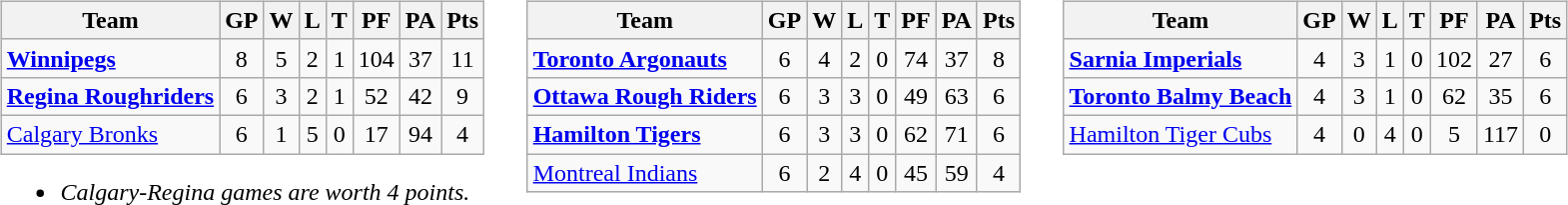<table cellspacing="10">
<tr>
<td valign="top"><br><table class="wikitable">
<tr>
<th>Team</th>
<th>GP</th>
<th>W</th>
<th>L</th>
<th>T</th>
<th>PF</th>
<th>PA</th>
<th>Pts</th>
</tr>
<tr align="center">
<td align="left"><strong><a href='#'>Winnipegs</a></strong></td>
<td>8</td>
<td>5</td>
<td>2</td>
<td>1</td>
<td>104</td>
<td>37</td>
<td>11</td>
</tr>
<tr align="center">
<td align="left"><strong><a href='#'>Regina Roughriders</a></strong></td>
<td>6</td>
<td>3</td>
<td>2</td>
<td>1</td>
<td>52</td>
<td>42</td>
<td>9</td>
</tr>
<tr align="center">
<td align="left"><a href='#'>Calgary Bronks</a></td>
<td>6</td>
<td>1</td>
<td>5</td>
<td>0</td>
<td>17</td>
<td>94</td>
<td>4</td>
</tr>
</table>
<ul><li><em>Calgary-Regina games are worth 4 points.</em></li></ul></td>
<td valign="top"><br><table class="wikitable">
<tr>
<th>Team</th>
<th>GP</th>
<th>W</th>
<th>L</th>
<th>T</th>
<th>PF</th>
<th>PA</th>
<th>Pts</th>
</tr>
<tr align="center">
<td align="left"><strong><a href='#'>Toronto Argonauts</a></strong></td>
<td>6</td>
<td>4</td>
<td>2</td>
<td>0</td>
<td>74</td>
<td>37</td>
<td>8</td>
</tr>
<tr align="center">
<td align="left"><strong><a href='#'>Ottawa Rough Riders</a></strong></td>
<td>6</td>
<td>3</td>
<td>3</td>
<td>0</td>
<td>49</td>
<td>63</td>
<td>6</td>
</tr>
<tr align="center">
<td align="left"><strong><a href='#'>Hamilton Tigers</a></strong></td>
<td>6</td>
<td>3</td>
<td>3</td>
<td>0</td>
<td>62</td>
<td>71</td>
<td>6</td>
</tr>
<tr align="center">
<td align="left"><a href='#'>Montreal Indians</a></td>
<td>6</td>
<td>2</td>
<td>4</td>
<td>0</td>
<td>45</td>
<td>59</td>
<td>4</td>
</tr>
</table>
</td>
<td valign="top"><br><table class="wikitable">
<tr>
<th>Team</th>
<th>GP</th>
<th>W</th>
<th>L</th>
<th>T</th>
<th>PF</th>
<th>PA</th>
<th>Pts</th>
</tr>
<tr align="center">
<td align="left"><strong><a href='#'>Sarnia Imperials</a></strong></td>
<td>4</td>
<td>3</td>
<td>1</td>
<td>0</td>
<td>102</td>
<td>27</td>
<td>6</td>
</tr>
<tr align="center">
<td align="left"><strong><a href='#'>Toronto Balmy Beach</a></strong></td>
<td>4</td>
<td>3</td>
<td>1</td>
<td>0</td>
<td>62</td>
<td>35</td>
<td>6</td>
</tr>
<tr align="center">
<td align="left"><a href='#'>Hamilton Tiger Cubs</a></td>
<td>4</td>
<td>0</td>
<td>4</td>
<td>0</td>
<td>5</td>
<td>117</td>
<td>0</td>
</tr>
</table>
</td>
</tr>
</table>
